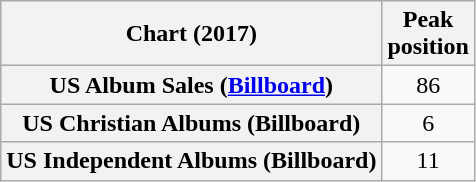<table class="wikitable sortable plainrowheaders" style="text-align: center;">
<tr>
<th>Chart (2017)</th>
<th>Peak<br>position</th>
</tr>
<tr>
<th scope="row">US Album Sales (<a href='#'>Billboard</a>) </th>
<td>86</td>
</tr>
<tr>
<th scope="row">US Christian Albums (Billboard) </th>
<td>6</td>
</tr>
<tr>
<th scope="row">US Independent Albums (Billboard) </th>
<td>11</td>
</tr>
</table>
